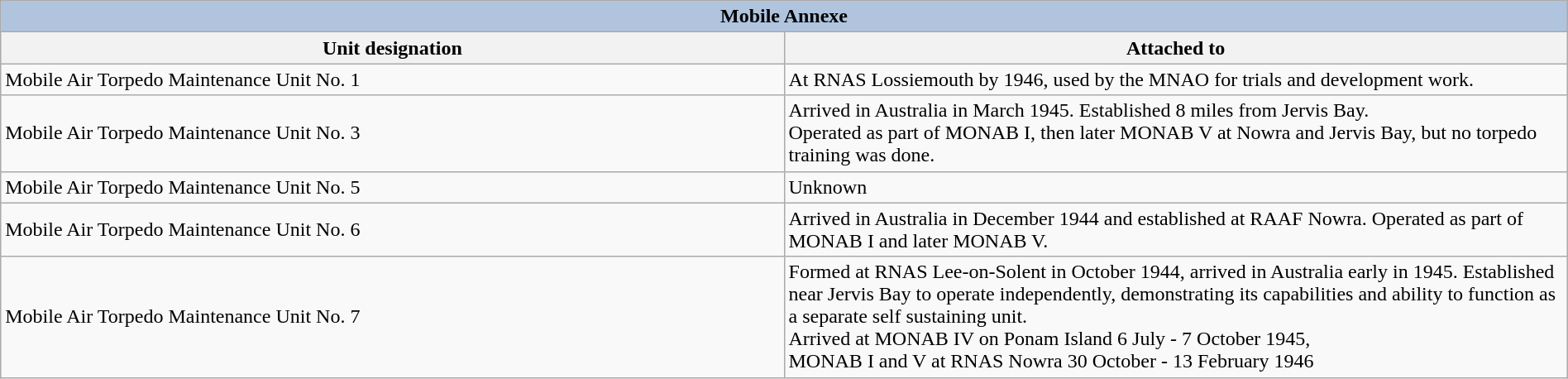<table class="wikitable" style="margin:auto; width:100%;">
<tr>
<th style="align: center; background:#B0C4DE;" colspan="3">Mobile Annexe</th>
</tr>
<tr>
<th style="text-align:center; width:50%;">Unit designation</th>
<th style="text-align:center; width:50%;">Attached to</th>
</tr>
<tr>
<td>Mobile Air Torpedo Maintenance Unit No. 1</td>
<td>At RNAS Lossiemouth by 1946, used by the MNAO for trials and development work.</td>
</tr>
<tr>
<td>Mobile Air Torpedo Maintenance Unit No. 3</td>
<td>Arrived in Australia in March 1945. Established 8 miles from Jervis Bay.<br>Operated as part of MONAB I, then later MONAB V at Nowra and Jervis Bay, but no torpedo training was done.</td>
</tr>
<tr>
<td>Mobile Air Torpedo Maintenance Unit No. 5</td>
<td>Unknown</td>
</tr>
<tr>
<td>Mobile Air Torpedo Maintenance Unit No. 6</td>
<td>Arrived in Australia in December 1944 and established at RAAF Nowra. Operated as part of MONAB I and later MONAB V.</td>
</tr>
<tr>
<td>Mobile Air Torpedo Maintenance Unit No. 7</td>
<td>Formed at RNAS Lee-on-Solent in October 1944, arrived in Australia early in 1945. Established near Jervis Bay to operate independently, demonstrating its capabilities and ability to function as a separate self sustaining unit.<br>Arrived at MONAB IV on Ponam Island 6 July - 7 October 1945,<br>MONAB I and V at RNAS Nowra 30 October - 13 February 1946</td>
</tr>
</table>
